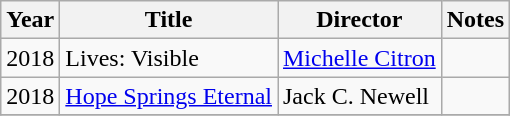<table class="wikitable sortable">
<tr>
<th>Year</th>
<th>Title</th>
<th>Director</th>
<th>Notes</th>
</tr>
<tr>
<td>2018</td>
<td>Lives: Visible</td>
<td><a href='#'>Michelle Citron</a></td>
<td></td>
</tr>
<tr>
<td>2018</td>
<td><a href='#'>Hope Springs Eternal</a></td>
<td>Jack C. Newell</td>
<td></td>
</tr>
<tr>
</tr>
</table>
